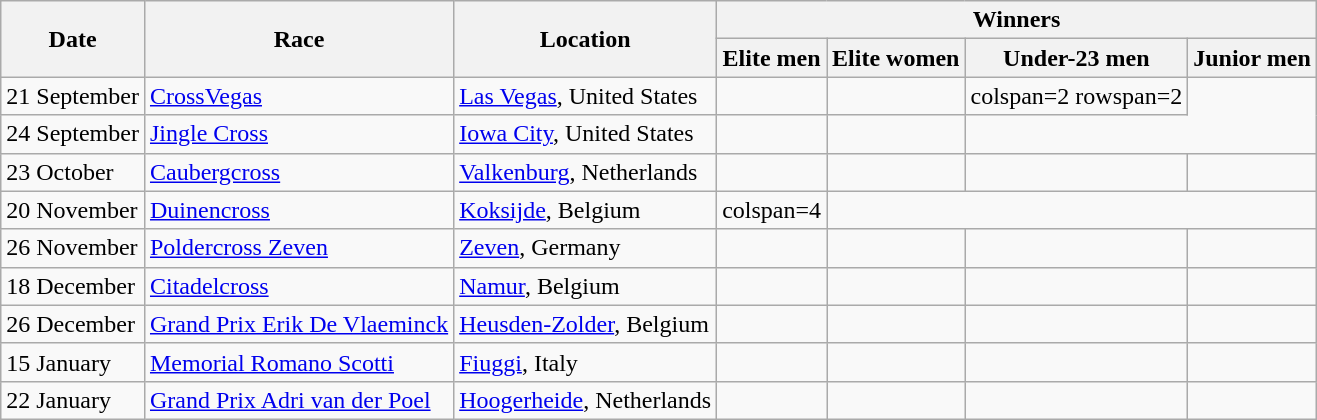<table class="wikitable">
<tr>
<th rowspan=2>Date</th>
<th rowspan=2>Race</th>
<th rowspan=2>Location</th>
<th colspan=4>Winners</th>
</tr>
<tr>
<th>Elite men</th>
<th>Elite women</th>
<th>Under-23 men</th>
<th>Junior men</th>
</tr>
<tr>
<td>21 September</td>
<td><a href='#'>CrossVegas</a></td>
<td> <a href='#'>Las Vegas</a>, United States</td>
<td></td>
<td></td>
<td>colspan=2 rowspan=2 </td>
</tr>
<tr>
<td>24 September</td>
<td><a href='#'>Jingle Cross</a></td>
<td> <a href='#'>Iowa City</a>, United States</td>
<td></td>
<td></td>
</tr>
<tr>
<td>23 October</td>
<td><a href='#'>Caubergcross</a></td>
<td> <a href='#'>Valkenburg</a>, Netherlands</td>
<td></td>
<td></td>
<td></td>
<td></td>
</tr>
<tr>
<td>20 November</td>
<td><a href='#'>Duinencross</a></td>
<td> <a href='#'>Koksijde</a>, Belgium</td>
<td>colspan=4 </td>
</tr>
<tr>
<td>26 November</td>
<td><a href='#'>Poldercross Zeven</a></td>
<td> <a href='#'>Zeven</a>, Germany</td>
<td></td>
<td></td>
<td></td>
<td></td>
</tr>
<tr>
<td>18 December</td>
<td><a href='#'>Citadelcross</a></td>
<td> <a href='#'>Namur</a>, Belgium</td>
<td></td>
<td></td>
<td></td>
<td></td>
</tr>
<tr>
<td>26 December</td>
<td><a href='#'>Grand Prix Erik De Vlaeminck</a></td>
<td> <a href='#'>Heusden-Zolder</a>, Belgium</td>
<td></td>
<td></td>
<td></td>
<td></td>
</tr>
<tr>
<td>15 January</td>
<td><a href='#'>Memorial Romano Scotti</a></td>
<td> <a href='#'>Fiuggi</a>, Italy</td>
<td></td>
<td></td>
<td></td>
<td></td>
</tr>
<tr>
<td>22 January</td>
<td><a href='#'>Grand Prix Adri van der Poel</a></td>
<td> <a href='#'>Hoogerheide</a>, Netherlands</td>
<td></td>
<td></td>
<td></td>
<td></td>
</tr>
</table>
